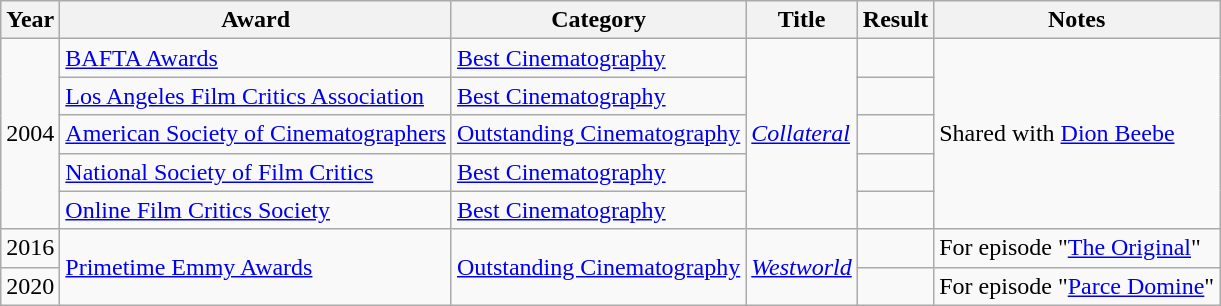<table class="wikitable">
<tr>
<th>Year</th>
<th>Award</th>
<th>Category</th>
<th>Title</th>
<th>Result</th>
<th>Notes</th>
</tr>
<tr>
<td rowspan=5>2004</td>
<td><a href='#'>BAFTA Awards</a></td>
<td><a href='#'>Best Cinematography</a></td>
<td rowspan=5><em><a href='#'>Collateral</a></em></td>
<td></td>
<td rowspan=5>Shared with <a href='#'>Dion Beebe</a></td>
</tr>
<tr>
<td><a href='#'>Los Angeles Film Critics Association</a></td>
<td><a href='#'>Best Cinematography</a></td>
<td></td>
</tr>
<tr>
<td><a href='#'>American Society of Cinematographers</a></td>
<td><a href='#'>Outstanding Cinematography</a></td>
<td></td>
</tr>
<tr>
<td><a href='#'>National Society of Film Critics</a></td>
<td><a href='#'>Best Cinematography</a></td>
<td></td>
</tr>
<tr>
<td><a href='#'>Online Film Critics Society</a></td>
<td><a href='#'>Best Cinematography</a></td>
<td></td>
</tr>
<tr>
<td>2016</td>
<td rowspan=2><a href='#'>Primetime Emmy Awards</a></td>
<td rowspan=2><a href='#'>Outstanding Cinematography</a></td>
<td rowspan=2><em><a href='#'>Westworld</a></em></td>
<td></td>
<td>For episode "<a href='#'>The Original</a>"</td>
</tr>
<tr>
<td>2020</td>
<td></td>
<td>For episode "<a href='#'>Parce Domine</a>"</td>
</tr>
</table>
